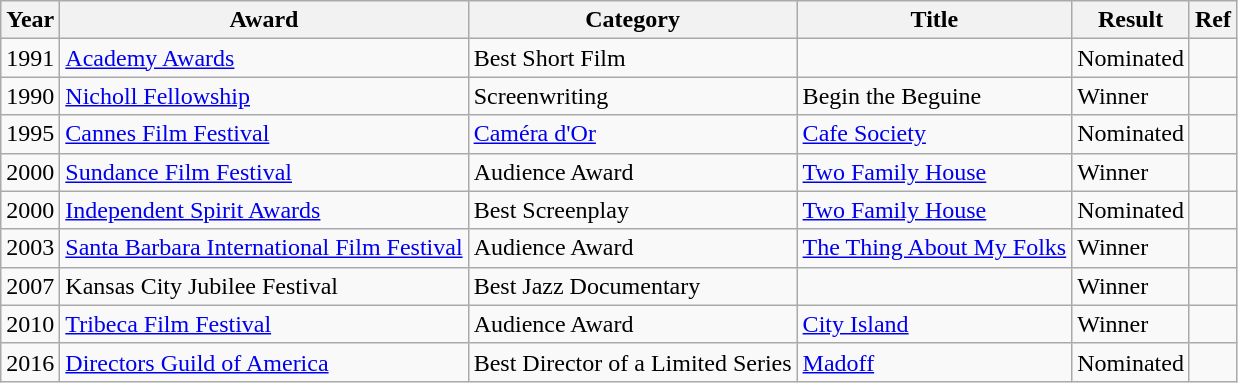<table class="wikitable">
<tr>
<th>Year</th>
<th>Award</th>
<th>Category</th>
<th>Title</th>
<th>Result</th>
<th>Ref</th>
</tr>
<tr>
<td>1991</td>
<td><a href='#'>Academy Awards</a></td>
<td>Best Short Film</td>
<td></td>
<td>Nominated</td>
<td></td>
</tr>
<tr>
<td>1990</td>
<td><a href='#'>Nicholl Fellowship</a></td>
<td>Screenwriting</td>
<td>Begin the Beguine</td>
<td>Winner</td>
<td></td>
</tr>
<tr>
<td>1995</td>
<td><a href='#'>Cannes Film Festival</a></td>
<td><a href='#'>Caméra d'Or</a></td>
<td><a href='#'>Cafe Society</a></td>
<td>Nominated</td>
<td></td>
</tr>
<tr>
<td>2000</td>
<td><a href='#'>Sundance Film Festival</a></td>
<td>Audience Award</td>
<td><a href='#'>Two Family House</a></td>
<td>Winner</td>
<td></td>
</tr>
<tr>
<td>2000</td>
<td><a href='#'>Independent Spirit Awards</a></td>
<td>Best Screenplay</td>
<td><a href='#'>Two Family House</a></td>
<td>Nominated</td>
<td></td>
</tr>
<tr>
<td>2003</td>
<td><a href='#'>Santa Barbara International Film Festival</a></td>
<td>Audience Award</td>
<td><a href='#'>The Thing About My Folks</a></td>
<td>Winner</td>
<td></td>
</tr>
<tr>
<td>2007</td>
<td>Kansas City Jubilee Festival</td>
<td>Best Jazz Documentary</td>
<td></td>
<td>Winner</td>
<td></td>
</tr>
<tr>
<td>2010</td>
<td><a href='#'>Tribeca Film Festival</a></td>
<td>Audience Award</td>
<td><a href='#'>City Island</a></td>
<td>Winner</td>
<td></td>
</tr>
<tr>
<td>2016</td>
<td><a href='#'>Directors Guild of America</a></td>
<td>Best Director of a Limited Series</td>
<td><a href='#'>Madoff</a></td>
<td>Nominated</td>
<td></td>
</tr>
</table>
